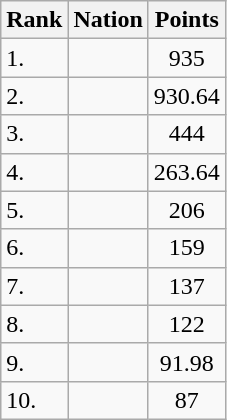<table class="wikitable sortable">
<tr>
<th>Rank</th>
<th>Nation</th>
<th>Points</th>
</tr>
<tr>
<td>1.</td>
<td></td>
<td align=center>935</td>
</tr>
<tr>
<td>2.</td>
<td></td>
<td align=center>930.64</td>
</tr>
<tr>
<td>3.</td>
<td></td>
<td align=center>444</td>
</tr>
<tr>
<td>4.</td>
<td></td>
<td align=center>263.64</td>
</tr>
<tr>
<td>5.</td>
<td></td>
<td align=center>206</td>
</tr>
<tr>
<td>6.</td>
<td></td>
<td align=center>159</td>
</tr>
<tr>
<td>7.</td>
<td></td>
<td align=center>137</td>
</tr>
<tr>
<td>8.</td>
<td></td>
<td align=center>122</td>
</tr>
<tr>
<td>9.</td>
<td></td>
<td align=center>91.98</td>
</tr>
<tr>
<td>10.</td>
<td></td>
<td align=center>87</td>
</tr>
</table>
